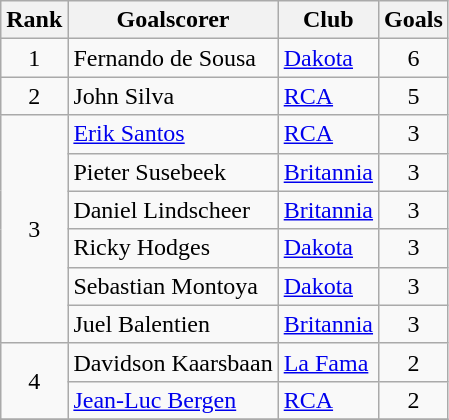<table class="wikitable" style="text-align:center;">
<tr>
<th>Rank</th>
<th>Goalscorer</th>
<th>Club</th>
<th>Goals</th>
</tr>
<tr>
<td>1</td>
<td align="left"> Fernando de Sousa</td>
<td align="left"><a href='#'>Dakota</a></td>
<td>6</td>
</tr>
<tr>
<td>2</td>
<td align="left"> John Silva</td>
<td align="left"><a href='#'>RCA</a></td>
<td>5</td>
</tr>
<tr>
<td rowspan=6>3</td>
<td align="left"> <a href='#'>Erik Santos</a></td>
<td align="left"><a href='#'>RCA</a></td>
<td>3</td>
</tr>
<tr>
<td align="left"> Pieter Susebeek</td>
<td align="left"><a href='#'>Britannia</a></td>
<td>3</td>
</tr>
<tr>
<td align="left"> Daniel Lindscheer</td>
<td align="left"><a href='#'>Britannia</a></td>
<td>3</td>
</tr>
<tr>
<td align="left"> Ricky Hodges</td>
<td align="left"><a href='#'>Dakota</a></td>
<td>3</td>
</tr>
<tr>
<td align="left"> Sebastian Montoya</td>
<td align="left"><a href='#'>Dakota</a></td>
<td>3</td>
</tr>
<tr>
<td align="left"> Juel Balentien</td>
<td align="left"><a href='#'>Britannia</a></td>
<td>3</td>
</tr>
<tr>
<td rowspan=2>4</td>
<td align="left"> Davidson Kaarsbaan</td>
<td align="left"><a href='#'>La Fama</a></td>
<td>2</td>
</tr>
<tr>
<td align="left"> <a href='#'>Jean-Luc Bergen</a></td>
<td align="left"><a href='#'>RCA</a></td>
<td>2</td>
</tr>
<tr>
</tr>
</table>
